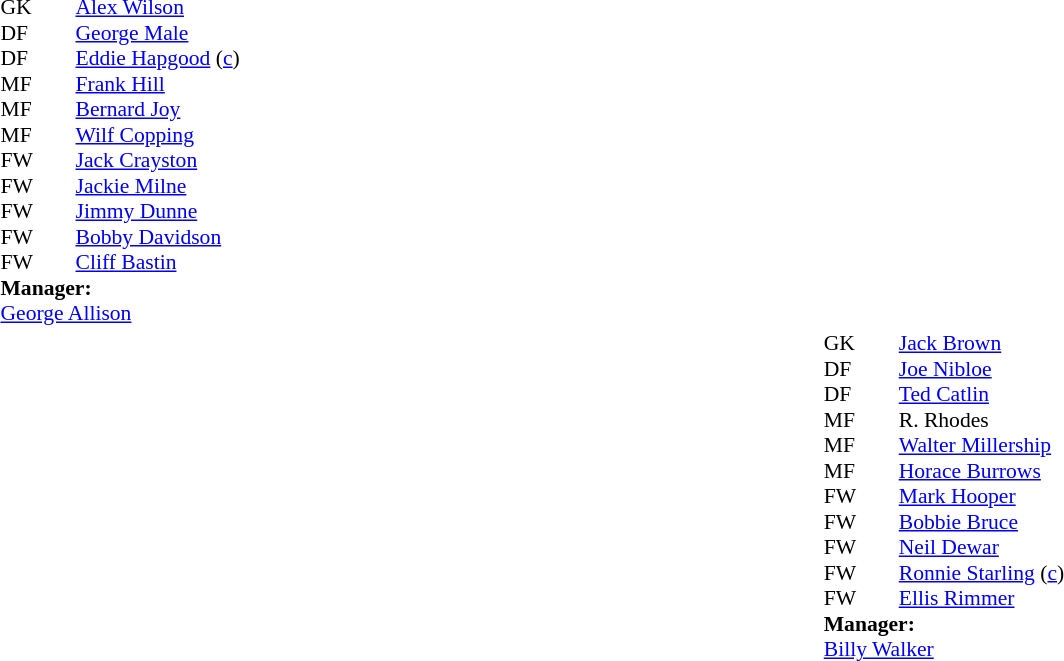<table width="100%">
<tr>
<td valign="top" width="50%"><br><table style="font-size: 90%" cellspacing="0" cellpadding="0">
<tr>
<td colspan="4"></td>
</tr>
<tr>
<th width="25"></th>
<th width="25"></th>
</tr>
<tr>
<td>GK</td>
<td><strong> </strong></td>
<td> <a href='#'>Alex Wilson</a></td>
</tr>
<tr>
<td>DF</td>
<td><strong> </strong></td>
<td> <a href='#'>George Male</a></td>
</tr>
<tr>
<td>DF</td>
<td><strong> </strong></td>
<td> <a href='#'>Eddie Hapgood</a> (<a href='#'>c</a>)</td>
</tr>
<tr>
<td>MF</td>
<td><strong> </strong></td>
<td> <a href='#'>Frank Hill</a></td>
</tr>
<tr>
<td>MF</td>
<td><strong> </strong></td>
<td> <a href='#'>Bernard Joy</a></td>
</tr>
<tr>
<td>MF</td>
<td><strong> </strong></td>
<td> <a href='#'>Wilf Copping</a></td>
</tr>
<tr>
<td>FW</td>
<td><strong> </strong></td>
<td> <a href='#'>Jack Crayston</a></td>
</tr>
<tr>
<td>FW</td>
<td><strong> </strong></td>
<td> <a href='#'>Jackie Milne</a></td>
</tr>
<tr>
<td>FW</td>
<td><strong> </strong></td>
<td> <a href='#'>Jimmy Dunne</a></td>
</tr>
<tr>
<td>FW</td>
<td><strong> </strong></td>
<td> <a href='#'>Bobby Davidson</a></td>
</tr>
<tr>
<td>FW</td>
<td><strong> </strong></td>
<td> <a href='#'>Cliff Bastin</a></td>
</tr>
<tr>
<td colspan=4><strong>Manager:</strong></td>
</tr>
<tr>
<td colspan="4"> <a href='#'>George Allison</a></td>
</tr>
<tr>
<td colspan="4"></td>
</tr>
</table>
<table style="font-size:90%; margin:0.2em auto;" cellspacing="0" cellpadding="0">
<tr>
<th width="25"></th>
<th width="25"></th>
</tr>
<tr>
<td>GK</td>
<td><strong> </strong></td>
<td> <a href='#'>Jack Brown</a></td>
</tr>
<tr>
<td>DF</td>
<td><strong> </strong></td>
<td> <a href='#'>Joe Nibloe</a></td>
</tr>
<tr>
<td>DF</td>
<td><strong> </strong></td>
<td> <a href='#'>Ted Catlin</a></td>
</tr>
<tr>
<td>MF</td>
<td><strong> </strong></td>
<td> R. Rhodes</td>
</tr>
<tr>
<td>MF</td>
<td><strong> </strong></td>
<td> <a href='#'>Walter Millership</a></td>
</tr>
<tr>
<td>MF</td>
<td><strong> </strong></td>
<td> <a href='#'>Horace Burrows</a></td>
</tr>
<tr>
<td>FW</td>
<td><strong> </strong></td>
<td> <a href='#'>Mark Hooper</a></td>
</tr>
<tr>
<td>FW</td>
<td><strong> </strong></td>
<td> <a href='#'>Bobbie Bruce</a></td>
</tr>
<tr>
<td>FW</td>
<td><strong> </strong></td>
<td> <a href='#'>Neil Dewar</a></td>
</tr>
<tr>
<td>FW</td>
<td><strong> </strong></td>
<td> <a href='#'>Ronnie Starling</a> (<a href='#'>c</a>)</td>
</tr>
<tr>
<td>FW</td>
<td><strong> </strong></td>
<td> <a href='#'>Ellis Rimmer</a></td>
</tr>
<tr>
<td colspan=4><strong>Manager:</strong></td>
</tr>
<tr>
<td colspan="4"> <a href='#'>Billy Walker</a></td>
</tr>
</table>
</td>
</tr>
</table>
